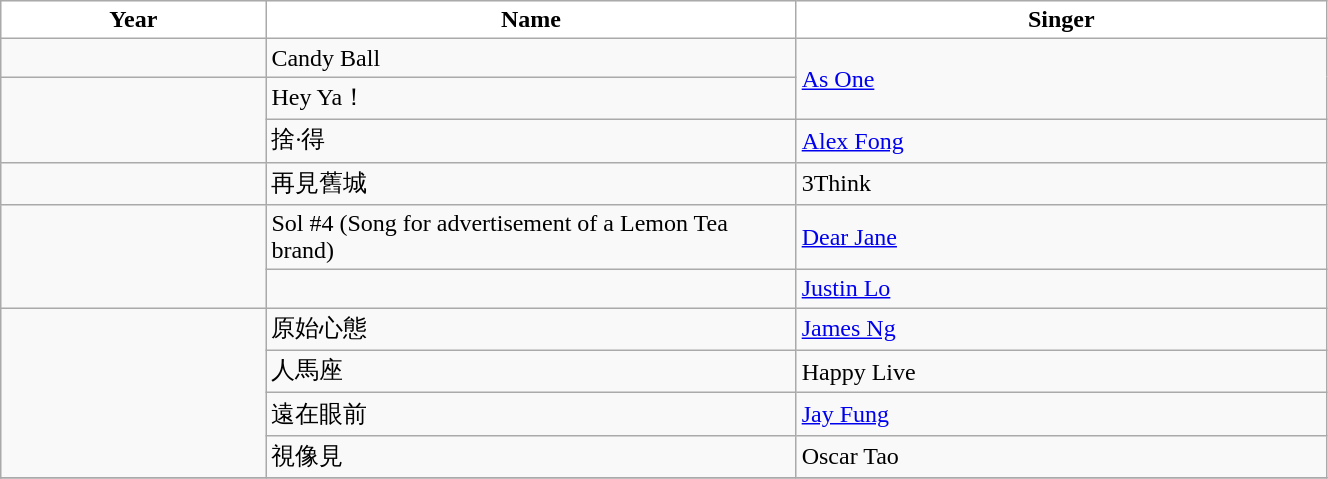<table class="wikitable" width="70%">
<tr style="background:#FFF; color:#000" align=center>
<td style="width:8%"><strong>Year</strong></td>
<td style="width:16%"><strong>Name</strong></td>
<td style="width:16%"><strong>Singer</strong></td>
</tr>
<tr>
<td></td>
<td>Candy Ball</td>
<td rowspan="2"><a href='#'>As One</a></td>
</tr>
<tr>
<td rowspan="2"></td>
<td>Hey Ya！</td>
</tr>
<tr>
<td>捨·得</td>
<td><a href='#'>Alex Fong</a></td>
</tr>
<tr>
<td></td>
<td>再見舊城</td>
<td>3Think</td>
</tr>
<tr>
<td rowspan="2"></td>
<td>Sol #4 (Song for advertisement of a Lemon Tea brand)</td>
<td><a href='#'>Dear Jane</a></td>
</tr>
<tr>
<td></td>
<td><a href='#'>Justin Lo</a></td>
</tr>
<tr>
<td rowspan="4"></td>
<td>原始心態</td>
<td><a href='#'>James Ng</a></td>
</tr>
<tr>
<td>人馬座</td>
<td>Happy Live</td>
</tr>
<tr>
<td>遠在眼前</td>
<td><a href='#'>Jay Fung</a></td>
</tr>
<tr>
<td>視像見</td>
<td>Oscar Tao</td>
</tr>
<tr>
</tr>
</table>
